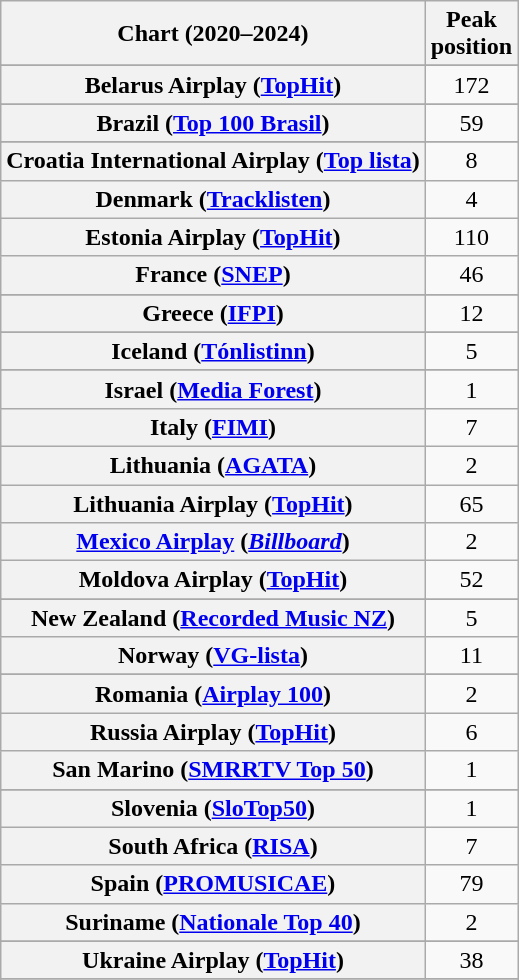<table class="wikitable sortable plainrowheaders" style="text-align:center">
<tr>
<th scope="col">Chart (2020–2024)</th>
<th scope="col">Peak<br>position</th>
</tr>
<tr>
</tr>
<tr>
</tr>
<tr>
<th scope="row">Belarus Airplay (<a href='#'>TopHit</a>)</th>
<td>172</td>
</tr>
<tr>
</tr>
<tr>
</tr>
<tr>
<th scope="row">Brazil (<a href='#'>Top 100 Brasil</a>)</th>
<td>59</td>
</tr>
<tr>
</tr>
<tr>
</tr>
<tr>
</tr>
<tr>
</tr>
<tr>
</tr>
<tr>
</tr>
<tr>
<th scope="row">Croatia International Airplay (<a href='#'>Top lista</a>)</th>
<td>8</td>
</tr>
<tr>
<th scope="row">Denmark (<a href='#'>Tracklisten</a>)</th>
<td>4</td>
</tr>
<tr>
<th scope="row">Estonia Airplay (<a href='#'>TopHit</a>)</th>
<td>110</td>
</tr>
<tr>
<th scope="row">France (<a href='#'>SNEP</a>)</th>
<td>46</td>
</tr>
<tr>
</tr>
<tr>
<th scope="row">Greece (<a href='#'>IFPI</a>)</th>
<td>12</td>
</tr>
<tr>
</tr>
<tr>
</tr>
<tr>
</tr>
<tr>
</tr>
<tr>
</tr>
<tr>
<th scope="row">Iceland (<a href='#'>Tónlistinn</a>)</th>
<td>5</td>
</tr>
<tr>
</tr>
<tr>
<th scope="row">Israel (<a href='#'>Media Forest</a>)</th>
<td>1</td>
</tr>
<tr>
<th scope="row">Italy (<a href='#'>FIMI</a>)</th>
<td>7</td>
</tr>
<tr>
<th scope="row">Lithuania (<a href='#'>AGATA</a>)</th>
<td>2</td>
</tr>
<tr>
<th scope="row">Lithuania Airplay (<a href='#'>TopHit</a>)</th>
<td>65</td>
</tr>
<tr>
<th scope="row"><a href='#'>Mexico Airplay</a> (<em><a href='#'>Billboard</a></em>)</th>
<td>2</td>
</tr>
<tr>
<th scope="row">Moldova Airplay (<a href='#'>TopHit</a>)</th>
<td>52</td>
</tr>
<tr>
</tr>
<tr>
</tr>
<tr>
<th scope="row">New Zealand (<a href='#'>Recorded Music NZ</a>)</th>
<td>5</td>
</tr>
<tr>
<th scope="row">Norway (<a href='#'>VG-lista</a>)</th>
<td>11</td>
</tr>
<tr>
</tr>
<tr>
</tr>
<tr>
<th scope="row">Romania (<a href='#'>Airplay 100</a>)</th>
<td>2</td>
</tr>
<tr>
<th scope="row">Russia Airplay (<a href='#'>TopHit</a>)</th>
<td>6</td>
</tr>
<tr>
<th scope="row">San Marino (<a href='#'>SMRRTV Top 50</a>)</th>
<td>1</td>
</tr>
<tr>
</tr>
<tr>
</tr>
<tr>
</tr>
<tr>
<th scope="row">Slovenia (<a href='#'>SloTop50</a>)</th>
<td>1</td>
</tr>
<tr>
<th scope="row">South Africa (<a href='#'>RISA</a>)</th>
<td>7</td>
</tr>
<tr>
<th scope="row">Spain (<a href='#'>PROMUSICAE</a>)</th>
<td>79</td>
</tr>
<tr>
<th scope="row">Suriname (<a href='#'>Nationale Top 40</a>)</th>
<td>2</td>
</tr>
<tr>
</tr>
<tr>
</tr>
<tr>
<th scope="row">Ukraine Airplay (<a href='#'>TopHit</a>)</th>
<td>38</td>
</tr>
<tr>
</tr>
<tr>
</tr>
<tr>
</tr>
<tr>
</tr>
<tr>
</tr>
</table>
